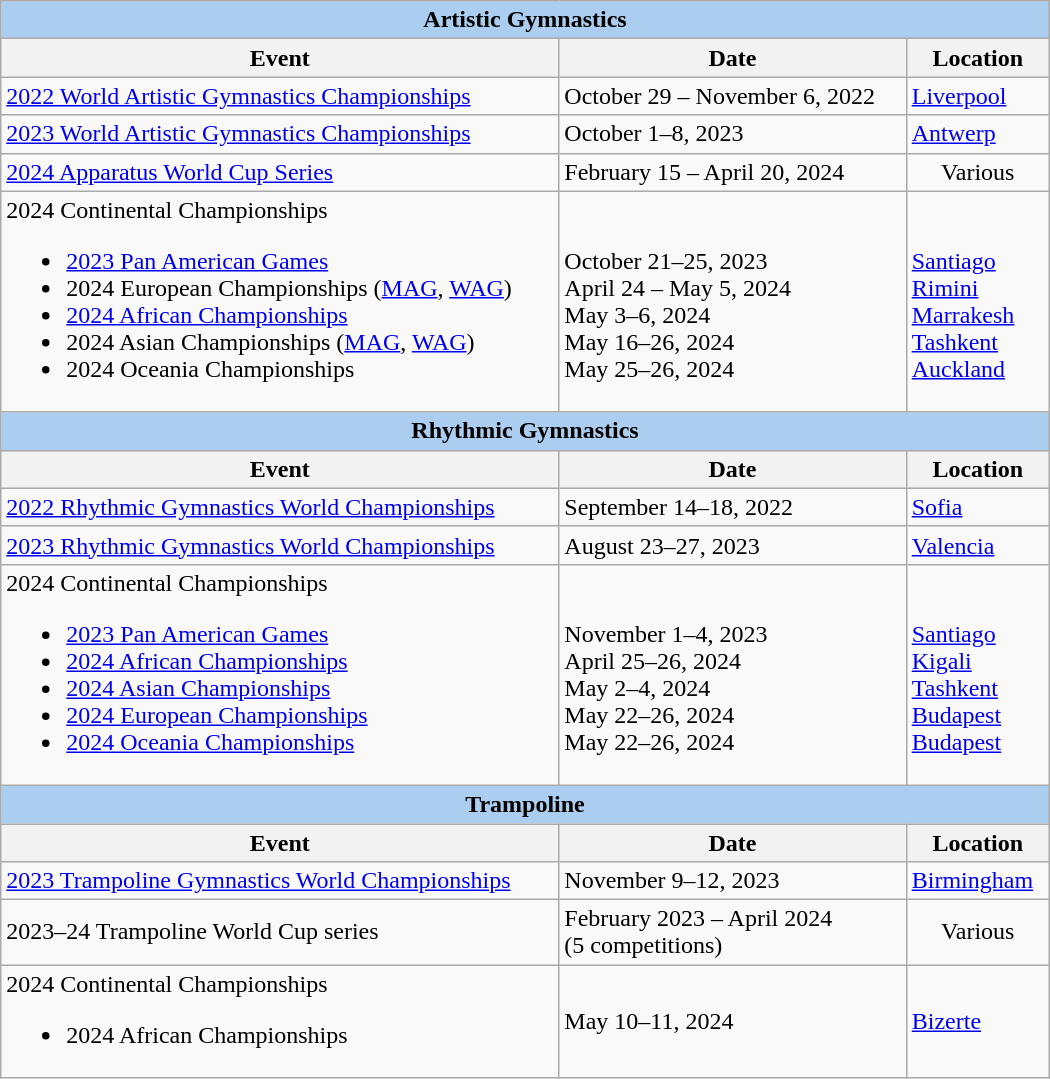<table class="wikitable" style="width:700px;">
<tr>
<th colspan=3 style="background: #abcdef;">Artistic Gymnastics</th>
</tr>
<tr>
<th>Event</th>
<th>Date</th>
<th>Location</th>
</tr>
<tr>
<td><a href='#'>2022 World Artistic Gymnastics Championships</a></td>
<td>October 29 – November 6, 2022</td>
<td> <a href='#'>Liverpool</a></td>
</tr>
<tr>
<td><a href='#'>2023 World Artistic Gymnastics Championships</a></td>
<td>October 1–8, 2023</td>
<td> <a href='#'>Antwerp</a></td>
</tr>
<tr>
<td><a href='#'>2024 Apparatus World Cup Series</a></td>
<td>February 15 – April 20, 2024</td>
<td style="text-align: center;">Various</td>
</tr>
<tr>
<td>2024 Continental Championships<br><ul><li><a href='#'>2023 Pan American Games</a></li><li>2024 European Championships (<a href='#'>MAG</a>, <a href='#'>WAG</a>)</li><li><a href='#'>2024 African Championships</a></li><li>2024 Asian Championships (<a href='#'>MAG</a>, <a href='#'>WAG</a>)</li><li>2024 Oceania Championships</li></ul></td>
<td><br>October 21–25, 2023<br>April 24 – May 5, 2024<br>May 3–6, 2024<br>May 16–26, 2024<br>May 25–26, 2024</td>
<td style="text-align: left;"><br> <a href='#'>Santiago</a><br> <a href='#'>Rimini</a><br> <a href='#'>Marrakesh</a><br> <a href='#'>Tashkent</a><br> <a href='#'>Auckland</a></td>
</tr>
<tr>
<th colspan=3 style="background: #abcdef;">Rhythmic Gymnastics</th>
</tr>
<tr>
<th>Event</th>
<th>Date</th>
<th>Location</th>
</tr>
<tr>
<td><a href='#'>2022 Rhythmic Gymnastics World Championships</a></td>
<td>September 14–18, 2022</td>
<td> <a href='#'>Sofia</a></td>
</tr>
<tr>
<td><a href='#'>2023 Rhythmic Gymnastics World Championships</a></td>
<td>August 23–27, 2023</td>
<td> <a href='#'>Valencia</a></td>
</tr>
<tr>
<td>2024 Continental Championships<br><ul><li><a href='#'>2023 Pan American Games</a></li><li><a href='#'>2024 African Championships</a></li><li><a href='#'>2024 Asian Championships</a></li><li><a href='#'>2024 European Championships</a></li><li><a href='#'>2024 Oceania Championships</a></li></ul></td>
<td><br>November 1–4, 2023<br>April 25–26, 2024<br>May 2–4, 2024<br>May 22–26, 2024<br>May 22–26, 2024</td>
<td style="text-align: left;"><br> <a href='#'>Santiago</a><br> <a href='#'>Kigali</a> <br> <a href='#'>Tashkent</a><br> <a href='#'>Budapest</a><br> <a href='#'>Budapest</a></td>
</tr>
<tr>
<th colspan=3 style="background: #abcdef;">Trampoline</th>
</tr>
<tr>
<th>Event</th>
<th>Date</th>
<th>Location</th>
</tr>
<tr>
<td><a href='#'>2023 Trampoline Gymnastics World Championships</a></td>
<td>November 9–12, 2023</td>
<td> <a href='#'>Birmingham</a></td>
</tr>
<tr>
<td>2023–24 Trampoline World Cup series</td>
<td>February 2023 – April 2024<br>(5 competitions)</td>
<td style="text-align: center;">Various</td>
</tr>
<tr>
<td>2024 Continental Championships<br><ul><li>2024 African Championships</li></ul></td>
<td>May 10–11, 2024</td>
<td style="text-align: left;"> <a href='#'>Bizerte</a></td>
</tr>
</table>
